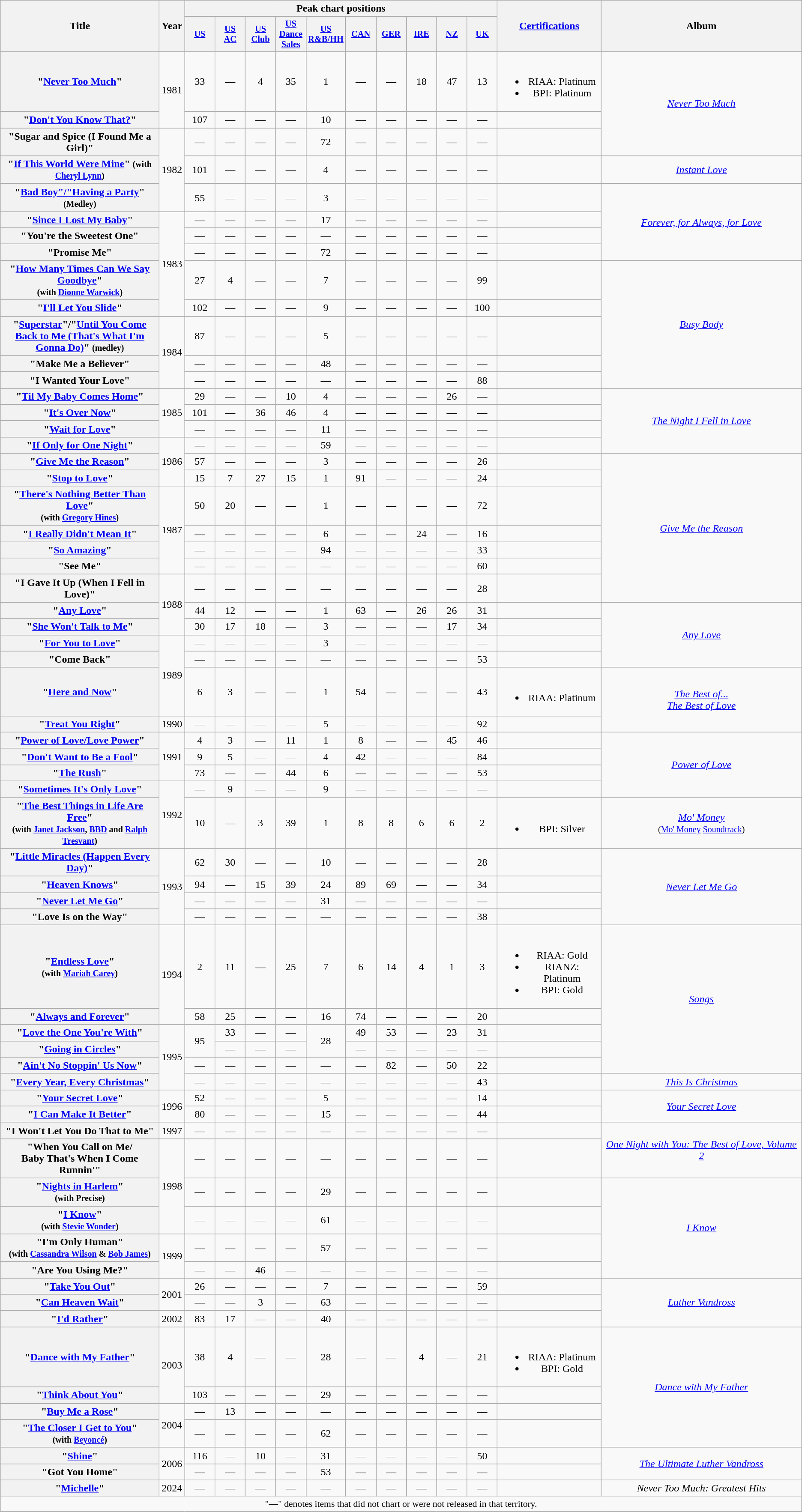<table class="wikitable plainrowheaders" style="text-align: center;" border="1">
<tr>
<th scope="col" rowspan="2" style="width:15em;">Title</th>
<th scope="col" rowspan="2" style="width:1em;">Year</th>
<th scope="col" colspan="10">Peak chart positions</th>
<th scope="col" rowspan="2"><a href='#'>Certifications</a></th>
<th scope="col" rowspan="2">Album</th>
</tr>
<tr>
<th scope="col" style="width:3em;font-size:85%;"><a href='#'>US</a><br></th>
<th scope="col" style="width:3em;font-size:85%;"><a href='#'>US<br>AC</a><br></th>
<th scope="col" style="width:3em;font-size:85%;"><a href='#'>US<br>Club</a><br></th>
<th scope="col" style="width:3em;font-size:85%;"><a href='#'>US<br>Dance Sales</a><br></th>
<th scope="col" style="width:3em;font-size:85%;"><a href='#'>US<br>R&B/HH</a><br></th>
<th scope="col" style="width:3em;font-size:85%;"><a href='#'>CAN</a><br></th>
<th scope="col" style="width:3em;font-size:85%;"><a href='#'>GER</a><br></th>
<th scope="col" style="width:3em;font-size:85%;"><a href='#'>IRE</a><br></th>
<th scope="col" style="width:3em;font-size:85%;"><a href='#'>NZ</a><br></th>
<th scope="col" style="width:3em;font-size:85%;"><a href='#'>UK</a><br></th>
</tr>
<tr>
<th scope="row">"<a href='#'>Never Too Much</a>"</th>
<td rowspan="2">1981</td>
<td>33</td>
<td>—</td>
<td>4</td>
<td>35</td>
<td>1</td>
<td>—</td>
<td>—</td>
<td>18</td>
<td>47</td>
<td>13</td>
<td><br><ul><li>RIAA: Platinum</li><li>BPI: Platinum</li></ul></td>
<td rowspan="3"><em><a href='#'>Never Too Much</a></em></td>
</tr>
<tr>
<th scope="row">"<a href='#'>Don't You Know That?</a>"</th>
<td>107</td>
<td>—</td>
<td>—</td>
<td>—</td>
<td>10</td>
<td>—</td>
<td>—</td>
<td>—</td>
<td>—</td>
<td>—</td>
<td></td>
</tr>
<tr>
<th scope="row">"Sugar and Spice (I Found Me a Girl)"</th>
<td rowspan="3">1982</td>
<td>—</td>
<td>—</td>
<td>—</td>
<td>—</td>
<td>72</td>
<td>—</td>
<td>—</td>
<td>—</td>
<td>—</td>
<td>—</td>
<td></td>
</tr>
<tr>
<th scope="row">"<a href='#'>If This World Were Mine</a>" <small>(with <a href='#'>Cheryl Lynn</a>)</small></th>
<td>101</td>
<td>—</td>
<td>—</td>
<td>—</td>
<td>4</td>
<td>—</td>
<td>—</td>
<td>—</td>
<td>—</td>
<td>—</td>
<td></td>
<td><em><a href='#'>Instant Love</a></em></td>
</tr>
<tr>
<th scope="row">"<a href='#'>Bad Boy"/"Having a Party</a>" <small>(Medley)</small></th>
<td>55</td>
<td>—</td>
<td>—</td>
<td>—</td>
<td>3</td>
<td>—</td>
<td>—</td>
<td>—</td>
<td>—</td>
<td>—</td>
<td></td>
<td rowspan="4"><em><a href='#'>Forever, for Always, for Love</a></em></td>
</tr>
<tr>
<th scope="row">"<a href='#'>Since I Lost My Baby</a>"</th>
<td rowspan="5">1983</td>
<td>—</td>
<td>—</td>
<td>—</td>
<td>—</td>
<td>17</td>
<td>—</td>
<td>—</td>
<td>—</td>
<td>—</td>
<td>—</td>
<td></td>
</tr>
<tr>
<th scope="row">"You're the Sweetest One"</th>
<td>—</td>
<td>—</td>
<td>—</td>
<td>—</td>
<td>—</td>
<td>—</td>
<td>—</td>
<td>—</td>
<td>—</td>
<td>—</td>
<td></td>
</tr>
<tr>
<th scope="row">"Promise Me"</th>
<td>—</td>
<td>—</td>
<td>—</td>
<td>—</td>
<td>72</td>
<td>—</td>
<td>—</td>
<td>—</td>
<td>—</td>
<td>—</td>
<td></td>
</tr>
<tr>
<th scope="row">"<a href='#'>How Many Times Can We Say Goodbye</a>" <br><small>(with <a href='#'>Dionne Warwick</a>)</small></th>
<td>27</td>
<td>4</td>
<td>—</td>
<td>—</td>
<td>7</td>
<td>—</td>
<td>—</td>
<td>—</td>
<td>—</td>
<td>99</td>
<td></td>
<td rowspan="5"><em><a href='#'>Busy Body</a></em></td>
</tr>
<tr>
<th scope="row">"<a href='#'>I'll Let You Slide</a>"</th>
<td>102</td>
<td>—</td>
<td>—</td>
<td>—</td>
<td>9</td>
<td>—</td>
<td>—</td>
<td>—</td>
<td>—</td>
<td>100</td>
<td></td>
</tr>
<tr>
<th scope="row">"<a href='#'>Superstar</a>"/"<a href='#'>Until You Come Back to Me (That's What I'm Gonna Do)</a>" <small>(medley)</small></th>
<td rowspan="3">1984</td>
<td>87</td>
<td>—</td>
<td>—</td>
<td>—</td>
<td>5</td>
<td>—</td>
<td>—</td>
<td>—</td>
<td>—</td>
<td>—</td>
<td></td>
</tr>
<tr>
<th scope="row">"Make Me a Believer"</th>
<td>—</td>
<td>—</td>
<td>—</td>
<td>—</td>
<td>48</td>
<td>—</td>
<td>—</td>
<td>—</td>
<td>—</td>
<td>—</td>
<td></td>
</tr>
<tr>
<th scope="row">"I Wanted Your Love"</th>
<td>—</td>
<td>—</td>
<td>—</td>
<td>—</td>
<td>—</td>
<td>—</td>
<td>—</td>
<td>—</td>
<td>—</td>
<td>88</td>
<td></td>
</tr>
<tr>
<th scope="row">"<a href='#'>Til My Baby Comes Home</a>"</th>
<td rowspan="3">1985</td>
<td>29</td>
<td>—</td>
<td>—</td>
<td>10</td>
<td>4</td>
<td>—</td>
<td>—</td>
<td>—</td>
<td>26</td>
<td>—</td>
<td></td>
<td rowspan="4"><em><a href='#'>The Night I Fell in Love</a></em></td>
</tr>
<tr>
<th scope="row">"<a href='#'>It's Over Now</a>"</th>
<td>101</td>
<td>—</td>
<td>36</td>
<td>46</td>
<td>4</td>
<td>—</td>
<td>—</td>
<td>—</td>
<td>—</td>
<td>—</td>
<td></td>
</tr>
<tr>
<th scope="row">"<a href='#'>Wait for Love</a>"</th>
<td>—</td>
<td>—</td>
<td>—</td>
<td>—</td>
<td>11</td>
<td>—</td>
<td>—</td>
<td>—</td>
<td>—</td>
<td>—</td>
<td></td>
</tr>
<tr>
<th scope="row">"<a href='#'>If Only for One Night</a>"</th>
<td rowspan="3">1986</td>
<td>—</td>
<td>—</td>
<td>—</td>
<td>—</td>
<td>59</td>
<td>—</td>
<td>—</td>
<td>—</td>
<td>—</td>
<td>—</td>
<td></td>
</tr>
<tr>
<th scope="row">"<a href='#'>Give Me the Reason</a>"</th>
<td>57</td>
<td>—</td>
<td>—</td>
<td>—</td>
<td>3</td>
<td>—</td>
<td>—</td>
<td>—</td>
<td>—</td>
<td>26</td>
<td></td>
<td rowspan="7"><em><a href='#'>Give Me the Reason</a></em></td>
</tr>
<tr>
<th scope="row">"<a href='#'>Stop to Love</a>"</th>
<td>15</td>
<td>7</td>
<td>27</td>
<td>15</td>
<td>1</td>
<td>91</td>
<td>—</td>
<td>—</td>
<td>—</td>
<td>24</td>
<td></td>
</tr>
<tr>
<th scope="row">"<a href='#'>There's Nothing Better Than Love</a>" <br><small>(with <a href='#'>Gregory Hines</a>)</small></th>
<td rowspan="4">1987</td>
<td>50</td>
<td>20</td>
<td>—</td>
<td>—</td>
<td>1</td>
<td>—</td>
<td>—</td>
<td>—</td>
<td>—</td>
<td>72</td>
<td></td>
</tr>
<tr>
<th scope="row">"<a href='#'>I Really Didn't Mean It</a>"</th>
<td>—</td>
<td>—</td>
<td>—</td>
<td>—</td>
<td>6</td>
<td>—</td>
<td>—</td>
<td>24</td>
<td>—</td>
<td>16</td>
<td></td>
</tr>
<tr>
<th scope="row">"<a href='#'>So Amazing</a>"</th>
<td>—</td>
<td>—</td>
<td>—</td>
<td>—</td>
<td>94</td>
<td>—</td>
<td>—</td>
<td>—</td>
<td>—</td>
<td>33</td>
<td></td>
</tr>
<tr>
<th scope="row">"See Me"</th>
<td>—</td>
<td>—</td>
<td>—</td>
<td>—</td>
<td>—</td>
<td>—</td>
<td>—</td>
<td>—</td>
<td>—</td>
<td>60</td>
<td></td>
</tr>
<tr>
<th scope="row">"I Gave It Up (When I Fell in Love)"</th>
<td rowspan="3">1988</td>
<td>—</td>
<td>—</td>
<td>—</td>
<td>—</td>
<td>—</td>
<td>—</td>
<td>—</td>
<td>—</td>
<td>—</td>
<td>28</td>
<td></td>
</tr>
<tr>
<th scope="row">"<a href='#'>Any Love</a>"</th>
<td>44</td>
<td>12</td>
<td>—</td>
<td>—</td>
<td>1</td>
<td>63</td>
<td>—</td>
<td>26</td>
<td>26</td>
<td>31</td>
<td></td>
<td rowspan="4"><em><a href='#'>Any Love</a></em></td>
</tr>
<tr>
<th scope="row">"<a href='#'>She Won't Talk to Me</a>"</th>
<td>30</td>
<td>17</td>
<td>18</td>
<td>—</td>
<td>3</td>
<td>—</td>
<td>—</td>
<td>—</td>
<td>17</td>
<td>34</td>
<td></td>
</tr>
<tr>
<th scope="row">"<a href='#'>For You to Love</a>"</th>
<td rowspan="3">1989</td>
<td>—</td>
<td>—</td>
<td>—</td>
<td>—</td>
<td>3</td>
<td>—</td>
<td>—</td>
<td>—</td>
<td>—</td>
<td>—</td>
<td></td>
</tr>
<tr>
<th scope="row">"Come Back"</th>
<td>—</td>
<td>—</td>
<td>—</td>
<td>—</td>
<td>—</td>
<td>—</td>
<td>—</td>
<td>—</td>
<td>—</td>
<td>53</td>
<td></td>
</tr>
<tr>
<th scope="row">"<a href='#'>Here and Now</a>"</th>
<td>6</td>
<td>3</td>
<td>—</td>
<td>—</td>
<td>1</td>
<td>54</td>
<td>—</td>
<td>—</td>
<td>—</td>
<td>43</td>
<td><br><ul><li>RIAA: Platinum</li></ul></td>
<td rowspan="2"><em><a href='#'>The Best of...<br>The Best of Love</a></em></td>
</tr>
<tr>
<th scope="row">"<a href='#'>Treat You Right</a>"</th>
<td>1990</td>
<td>—</td>
<td>—</td>
<td>—</td>
<td>—</td>
<td>5</td>
<td>—</td>
<td>—</td>
<td>—</td>
<td>—</td>
<td>92</td>
<td></td>
</tr>
<tr>
<th scope="row">"<a href='#'>Power of Love/Love Power</a>"</th>
<td rowspan="3">1991</td>
<td>4</td>
<td>3</td>
<td>—</td>
<td>11</td>
<td>1</td>
<td>8</td>
<td>—</td>
<td>—</td>
<td>45</td>
<td>46</td>
<td></td>
<td rowspan="4"><em><a href='#'>Power of Love</a></em></td>
</tr>
<tr>
<th scope="row">"<a href='#'>Don't Want to Be a Fool</a>"</th>
<td>9</td>
<td>5</td>
<td>—</td>
<td>—</td>
<td>4</td>
<td>42</td>
<td>—</td>
<td>—</td>
<td>—</td>
<td>84</td>
<td></td>
</tr>
<tr>
<th scope="row">"<a href='#'>The Rush</a>"</th>
<td>73</td>
<td>—</td>
<td>—</td>
<td>44</td>
<td>6</td>
<td>—</td>
<td>—</td>
<td>—</td>
<td>—</td>
<td>53</td>
<td></td>
</tr>
<tr>
<th scope="row">"<a href='#'>Sometimes It's Only Love</a>"</th>
<td rowspan="2">1992</td>
<td>—</td>
<td>9</td>
<td>—</td>
<td>—</td>
<td>9</td>
<td>—</td>
<td>—</td>
<td>—</td>
<td>—</td>
<td>—</td>
<td></td>
</tr>
<tr>
<th scope="row">"<a href='#'>The Best Things in Life Are Free</a>" <br><small>(with <a href='#'>Janet Jackson</a>, <a href='#'>BBD</a> and <a href='#'>Ralph Tresvant</a>)</small></th>
<td>10</td>
<td>—</td>
<td>3</td>
<td>39</td>
<td>1</td>
<td>8</td>
<td>8</td>
<td>6</td>
<td>6</td>
<td>2</td>
<td><br><ul><li>BPI: Silver</li></ul></td>
<td><em><a href='#'>Mo' Money</a></em><br><small>(<a href='#'>Mo' Money</a> <a href='#'>Soundtrack</a>)</small></td>
</tr>
<tr>
<th scope="row">"<a href='#'>Little Miracles (Happen Every Day)</a>"</th>
<td rowspan="4">1993</td>
<td>62</td>
<td>30</td>
<td>—</td>
<td>—</td>
<td>10</td>
<td>—</td>
<td>—</td>
<td>—</td>
<td>—</td>
<td>28</td>
<td></td>
<td rowspan="4"><em><a href='#'>Never Let Me Go</a></em></td>
</tr>
<tr>
<th scope="row">"<a href='#'>Heaven Knows</a>"</th>
<td>94</td>
<td>—</td>
<td>15</td>
<td>39</td>
<td>24</td>
<td>89</td>
<td>69</td>
<td>—</td>
<td>—</td>
<td>34</td>
<td></td>
</tr>
<tr>
<th scope="row">"<a href='#'>Never Let Me Go</a>"</th>
<td>—</td>
<td>—</td>
<td>—</td>
<td>—</td>
<td>31</td>
<td>—</td>
<td>—</td>
<td>—</td>
<td>—</td>
<td>—</td>
<td></td>
</tr>
<tr>
<th scope="row">"Love Is on the Way"</th>
<td>—</td>
<td>—</td>
<td>—</td>
<td>—</td>
<td>—</td>
<td>—</td>
<td>—</td>
<td>—</td>
<td>—</td>
<td>38</td>
<td></td>
</tr>
<tr>
<th scope="row">"<a href='#'>Endless Love</a>" <br><small>(with <a href='#'>Mariah Carey</a>)</small></th>
<td rowspan="2">1994</td>
<td>2</td>
<td>11</td>
<td>—</td>
<td>25</td>
<td>7</td>
<td>6</td>
<td>14</td>
<td>4</td>
<td>1</td>
<td>3</td>
<td><br><ul><li>RIAA: Gold</li><li>RIANZ: Platinum</li><li>BPI: Gold</li></ul></td>
<td rowspan="5"><em><a href='#'>Songs</a></em></td>
</tr>
<tr>
<th scope="row">"<a href='#'>Always and Forever</a>"</th>
<td>58</td>
<td>25</td>
<td>—</td>
<td>—</td>
<td>16</td>
<td>74</td>
<td>—</td>
<td>—</td>
<td>—</td>
<td>20</td>
<td></td>
</tr>
<tr>
<th scope="row">"<a href='#'>Love the One You're With</a>"</th>
<td rowspan="4">1995</td>
<td rowspan="2">95</td>
<td>33</td>
<td>—</td>
<td>—</td>
<td rowspan="2">28</td>
<td>49</td>
<td>53</td>
<td>—</td>
<td>23</td>
<td>31</td>
<td></td>
</tr>
<tr>
<th scope="row">"<a href='#'>Going in Circles</a>"</th>
<td>—</td>
<td>—</td>
<td>—</td>
<td>—</td>
<td>—</td>
<td>—</td>
<td>—</td>
<td>—</td>
<td></td>
</tr>
<tr>
<th scope="row">"<a href='#'>Ain't No Stoppin' Us Now</a>"</th>
<td>—</td>
<td>—</td>
<td>—</td>
<td>—</td>
<td>—</td>
<td>—</td>
<td>82</td>
<td>—</td>
<td>50</td>
<td>22</td>
<td></td>
</tr>
<tr>
<th scope="row">"<a href='#'>Every Year, Every Christmas</a>"</th>
<td>—</td>
<td>—</td>
<td>—</td>
<td>—</td>
<td>—</td>
<td>—</td>
<td>—</td>
<td>—</td>
<td>—</td>
<td>43</td>
<td></td>
<td><em><a href='#'>This Is Christmas</a></em></td>
</tr>
<tr>
<th scope="row">"<a href='#'>Your Secret Love</a>"</th>
<td rowspan="2">1996</td>
<td>52</td>
<td>—</td>
<td>—</td>
<td>—</td>
<td>5</td>
<td>—</td>
<td>—</td>
<td>—</td>
<td>—</td>
<td>14</td>
<td></td>
<td rowspan="2"><em><a href='#'>Your Secret Love</a></em></td>
</tr>
<tr>
<th scope="row">"<a href='#'>I Can Make It Better</a>"</th>
<td>80</td>
<td>—</td>
<td>—</td>
<td>—</td>
<td>15</td>
<td>—</td>
<td>—</td>
<td>—</td>
<td>—</td>
<td>44</td>
<td></td>
</tr>
<tr>
<th scope="row">"I Won't Let You Do That to Me"</th>
<td>1997</td>
<td>—</td>
<td>—</td>
<td>—</td>
<td>—</td>
<td>—</td>
<td>—</td>
<td>—</td>
<td>—</td>
<td>—</td>
<td>—</td>
<td></td>
<td rowspan="2"><em><a href='#'>One Night with You: The Best of Love, Volume 2</a></em></td>
</tr>
<tr>
<th scope="row">"When You Call on Me/<br>Baby That's When I Come Runnin'"</th>
<td rowspan="3">1998</td>
<td>—</td>
<td>—</td>
<td>—</td>
<td>—</td>
<td>—</td>
<td>—</td>
<td>—</td>
<td>—</td>
<td>—</td>
<td>—</td>
<td></td>
</tr>
<tr>
<th scope="row">"<a href='#'>Nights in Harlem</a>" <br><small>(with Precise)</small></th>
<td>—</td>
<td>—</td>
<td>—</td>
<td>—</td>
<td>29</td>
<td>—</td>
<td>—</td>
<td>—</td>
<td>—</td>
<td>—</td>
<td></td>
<td rowspan="4"><em><a href='#'>I Know</a></em></td>
</tr>
<tr>
<th scope="row">"<a href='#'>I Know</a>" <br><small>(with <a href='#'>Stevie Wonder</a>)</small></th>
<td>—</td>
<td>—</td>
<td>—</td>
<td>—</td>
<td>61</td>
<td>—</td>
<td>—</td>
<td>—</td>
<td>—</td>
<td>—</td>
<td></td>
</tr>
<tr>
<th scope="row">"I'm Only Human" <br><small>(with <a href='#'>Cassandra Wilson</a> & <a href='#'>Bob James</a>)</small></th>
<td rowspan="2">1999</td>
<td>—</td>
<td>—</td>
<td>—</td>
<td>—</td>
<td>57</td>
<td>—</td>
<td>—</td>
<td>—</td>
<td>—</td>
<td>—</td>
<td></td>
</tr>
<tr>
<th scope="row">"Are You Using Me?"</th>
<td>—</td>
<td>—</td>
<td>46</td>
<td>—</td>
<td>—</td>
<td>—</td>
<td>—</td>
<td>—</td>
<td>—</td>
<td>—</td>
<td></td>
</tr>
<tr>
<th scope="row">"<a href='#'>Take You Out</a>"</th>
<td rowspan="2">2001</td>
<td>26</td>
<td>—</td>
<td>—</td>
<td>—</td>
<td>7</td>
<td>—</td>
<td>—</td>
<td>—</td>
<td>—</td>
<td>59</td>
<td></td>
<td rowspan="3"><em><a href='#'>Luther Vandross</a></em></td>
</tr>
<tr>
<th scope="row">"<a href='#'>Can Heaven Wait</a>"</th>
<td>—</td>
<td>—</td>
<td>3</td>
<td>—</td>
<td>63</td>
<td>—</td>
<td>—</td>
<td>—</td>
<td>—</td>
<td>—</td>
<td></td>
</tr>
<tr>
<th scope="row">"<a href='#'>I'd Rather</a>"</th>
<td>2002</td>
<td>83</td>
<td>17</td>
<td>—</td>
<td>—</td>
<td>40</td>
<td>—</td>
<td>—</td>
<td>—</td>
<td>—</td>
<td>—</td>
<td></td>
</tr>
<tr>
<th scope="row">"<a href='#'>Dance with My Father</a>"</th>
<td rowspan="2">2003</td>
<td>38</td>
<td>4</td>
<td>—</td>
<td>—</td>
<td>28</td>
<td>—</td>
<td>—</td>
<td>4</td>
<td>—</td>
<td>21</td>
<td><br><ul><li>RIAA: Platinum</li><li>BPI: Gold</li></ul></td>
<td rowspan="4"><em><a href='#'>Dance with My Father</a></em></td>
</tr>
<tr>
<th scope="row">"<a href='#'>Think About You</a>"</th>
<td>103</td>
<td>—</td>
<td>—</td>
<td>—</td>
<td>29</td>
<td>—</td>
<td>—</td>
<td>—</td>
<td>—</td>
<td>—</td>
<td></td>
</tr>
<tr>
<th scope="row">"<a href='#'>Buy Me a Rose</a>"</th>
<td rowspan="2">2004</td>
<td>—</td>
<td>13</td>
<td>—</td>
<td>—</td>
<td>—</td>
<td>—</td>
<td>—</td>
<td>—</td>
<td>—</td>
<td>—</td>
<td></td>
</tr>
<tr>
<th scope="row">"<a href='#'>The Closer I Get to You</a>" <br><small>(with <a href='#'>Beyoncé</a>)</small></th>
<td>—</td>
<td>—</td>
<td>—</td>
<td>—</td>
<td>62</td>
<td>—</td>
<td>—</td>
<td>—</td>
<td>—</td>
<td>—</td>
<td></td>
</tr>
<tr>
<th scope="row">"<a href='#'>Shine</a>"</th>
<td rowspan="2">2006</td>
<td>116</td>
<td>—</td>
<td>10</td>
<td>—</td>
<td>31</td>
<td>—</td>
<td>—</td>
<td>—</td>
<td>—</td>
<td>50</td>
<td></td>
<td rowspan="2"><em><a href='#'>The Ultimate Luther Vandross</a></em></td>
</tr>
<tr>
<th scope="row">"Got You Home"</th>
<td>—</td>
<td>—</td>
<td>—</td>
<td>—</td>
<td>53</td>
<td>—</td>
<td>—</td>
<td>—</td>
<td>—</td>
<td>—</td>
<td></td>
</tr>
<tr>
<th scope="row">"<a href='#'>Michelle</a>"</th>
<td>2024</td>
<td>—</td>
<td>—</td>
<td>—</td>
<td>—</td>
<td>—</td>
<td>—</td>
<td>—</td>
<td>—</td>
<td>—</td>
<td>—</td>
<td></td>
<td><em>Never Too Much: Greatest Hits</em></td>
</tr>
<tr>
<td align="center" colspan="15" style="font-size:90%">"—" denotes items that did not chart or were not released in that territory.</td>
</tr>
</table>
